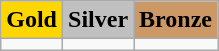<table class="wikitable">
<tr>
<td align=center bgcolor=gold> <strong>Gold</strong></td>
<td align=center bgcolor=silver> <strong>Silver</strong></td>
<td align=center bgcolor=cc9966> <strong>Bronze</strong></td>
</tr>
<tr>
<td></td>
<td></td>
<td></td>
</tr>
</table>
